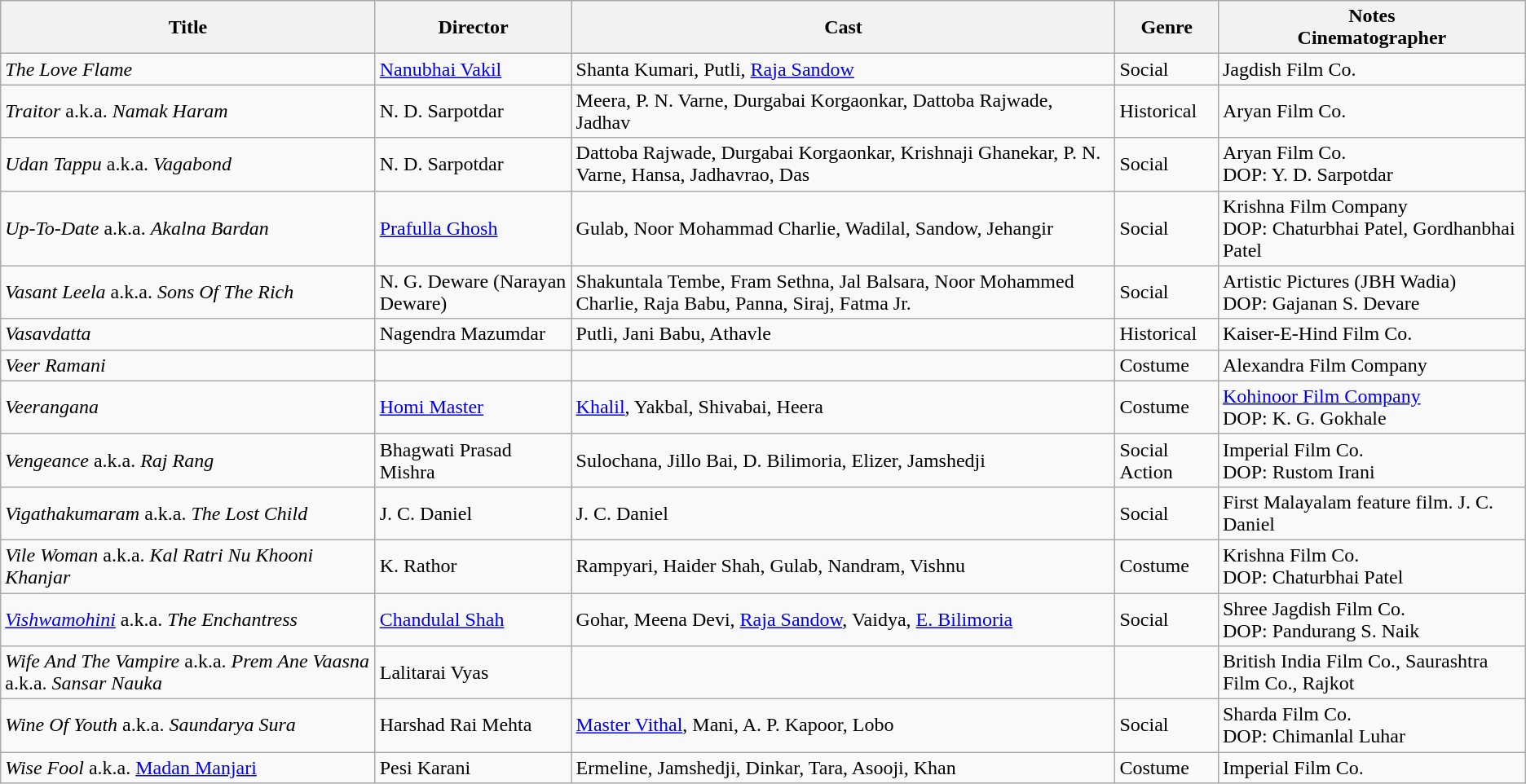<table class="wikitable">
<tr>
<th>Title</th>
<th>Director</th>
<th>Cast</th>
<th>Genre</th>
<th>Notes<br>Cinematographer</th>
</tr>
<tr>
<td><em>The Love Flame</em></td>
<td><a href='#'>Nanubhai Vakil</a></td>
<td>Shanta Kumari, Putli, <a href='#'>Raja Sandow</a></td>
<td>Social</td>
<td>Jagdish Film Co.</td>
</tr>
<tr>
<td><em>Traitor</em> a.k.a. <em>Namak Haram</em></td>
<td>N. D. Sarpotdar</td>
<td>Meera, P. N. Varne, Durgabai Korgaonkar, Dattoba Rajwade, Jadhav</td>
<td>Historical</td>
<td>Aryan Film Co.</td>
</tr>
<tr>
<td><em>Udan Tappu</em> a.k.a. <em>Vagabond</em></td>
<td>N. D. Sarpotdar</td>
<td>Dattoba Rajwade, Durgabai Korgaonkar, Krishnaji Ghanekar, P. N. Varne, Hansa, Jadhavrao, Das</td>
<td>Social</td>
<td>Aryan Film Co. <br>DOP: Y. D. Sarpotdar</td>
</tr>
<tr>
<td><em>Up-To-Date</em> a.k.a. <em>Akalna Bardan</em></td>
<td><a href='#'>Prafulla Ghosh</a></td>
<td>Gulab, Noor Mohammad Charlie, Wadilal, Sandow, Jehangir</td>
<td>Social</td>
<td>Krishna Film Company<br>DOP: Chaturbhai Patel, Gordhanbhai Patel</td>
</tr>
<tr>
<td><em>Vasant Leela</em> a.k.a. <em>Sons Of The Rich</em></td>
<td>N. G. Deware (Narayan Deware)</td>
<td>Shakuntala Tembe, Fram Sethna, Jal Balsara, Noor Mohammed Charlie, Raja Babu, Panna, Siraj, Fatma Jr.</td>
<td>Social</td>
<td>Artistic Pictures (JBH Wadia) <br>DOP: Gajanan S. Devare</td>
</tr>
<tr>
<td><em>Vasavdatta</em></td>
<td>Nagendra Mazumdar</td>
<td>Putli, Jani Babu, Athavle</td>
<td>Historical</td>
<td>Kaiser-E-Hind Film Co.</td>
</tr>
<tr>
<td><em>Veer Ramani</em></td>
<td></td>
<td></td>
<td>Costume</td>
<td>Alexandra Film Company</td>
</tr>
<tr>
<td><em>Veerangana</em></td>
<td><a href='#'>Homi Master</a></td>
<td><a href='#'>Khalil</a>, Yakbal, Shivabai, Heera</td>
<td>Costume</td>
<td><a href='#'>Kohinoor Film Company</a><br>DOP: K. G. Gokhale</td>
</tr>
<tr>
<td><em>Vengeance</em> a.k.a. <em>Raj Rang</em></td>
<td>Bhagwati Prasad Mishra</td>
<td>Sulochana, Jillo Bai, D. Bilimoria, Elizer, Jamshedji</td>
<td>Social Action</td>
<td>Imperial Film Co. <br>DOP: Rustom Irani</td>
</tr>
<tr>
<td><em>Vigathakumaram</em> a.k.a. <em>The Lost Child</em></td>
<td>J. C. Daniel</td>
<td>J. C. Daniel</td>
<td>Social</td>
<td>First Malayalam feature film. J. C. Daniel</td>
</tr>
<tr>
<td><em>Vile Woman</em> a.k.a. <em>Kal Ratri Nu Khooni Khanjar</em></td>
<td>K. Rathor</td>
<td>Rampyari, Haider Shah, Gulab, Nandram, Vishnu</td>
<td>Costume</td>
<td>Krishna Film Co. <br>DOP: Chaturbhai Patel</td>
</tr>
<tr>
<td><em><a href='#'>Vishwamohini</a></em> a.k.a. <em>The Enchantress</em></td>
<td><a href='#'>Chandulal Shah</a></td>
<td>Gohar, Meena Devi, <a href='#'>Raja Sandow</a>, Vaidya, <a href='#'>E. Bilimoria</a></td>
<td>Social</td>
<td>Shree Jagdish Film Co. <br>DOP: Pandurang S. Naik</td>
</tr>
<tr>
<td><em>Wife And The Vampire</em> a.k.a. <em>Prem Ane Vaasna</em> a.k.a. <em>Sansar Nauka</em></td>
<td>Lalitarai Vyas</td>
<td></td>
<td></td>
<td>British India Film Co., Saurashtra Film Co., Rajkot</td>
</tr>
<tr>
<td><em>Wine Of Youth</em> a.k.a. <em>Saundarya Sura</em></td>
<td>Harshad Rai Mehta</td>
<td><a href='#'>Master Vithal</a>, Mani, A. P. Kapoor, Lobo</td>
<td>Social</td>
<td>Sharda Film Co. <br>DOP: Chimanlal Luhar</td>
</tr>
<tr>
<td><em>Wise Fool</em> a.k.a. <a href='#'>Madan Manjari</a></td>
<td>Pesi Karani</td>
<td>Ermeline, Jamshedji, Dinkar, Tara, Asooji, Khan</td>
<td>Costume</td>
<td>Imperial Film Co.</td>
</tr>
</table>
